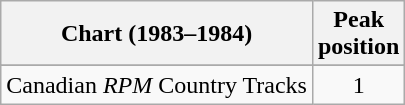<table class="wikitable sortable">
<tr>
<th align="left">Chart (1983–1984)</th>
<th align="center">Peak<br>position</th>
</tr>
<tr>
</tr>
<tr>
</tr>
<tr>
<td align="left">Canadian <em>RPM</em> Country Tracks</td>
<td align="center">1</td>
</tr>
</table>
